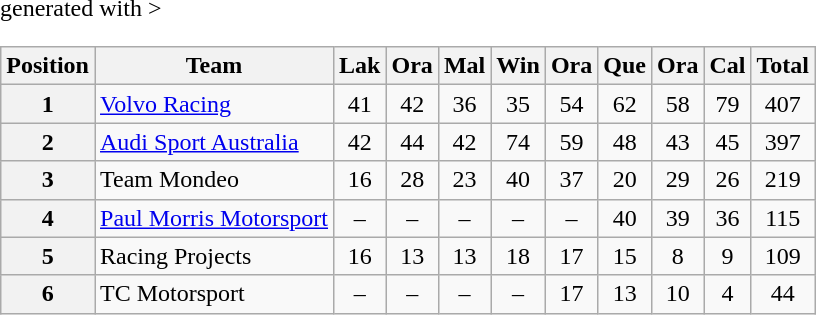<table class="wikitable" border="1" <hiddentext>generated with >
<tr>
<th>Position</th>
<th>Team</th>
<th>Lak</th>
<th>Ora</th>
<th>Mal</th>
<th>Win</th>
<th>Ora</th>
<th>Que</th>
<th>Ora</th>
<th>Cal</th>
<th>Total</th>
</tr>
<tr>
<th>1</th>
<td><a href='#'>Volvo Racing</a></td>
<td align="center">41</td>
<td align="center">42</td>
<td align="center">36</td>
<td align="center">35</td>
<td align="center">54</td>
<td align="center">62</td>
<td align="center">58</td>
<td align="center">79</td>
<td align="center">407</td>
</tr>
<tr>
<th>2</th>
<td><a href='#'>Audi Sport Australia</a></td>
<td align="center">42</td>
<td align="center">44</td>
<td align="center">42</td>
<td align="center">74</td>
<td align="center">59</td>
<td align="center">48</td>
<td align="center">43</td>
<td align="center">45</td>
<td align="center">397</td>
</tr>
<tr>
<th>3</th>
<td>Team Mondeo</td>
<td align="center">16</td>
<td align="center">28</td>
<td align="center">23</td>
<td align="center">40</td>
<td align="center">37</td>
<td align="center">20</td>
<td align="center">29</td>
<td align="center">26</td>
<td align="center">219</td>
</tr>
<tr>
<th>4</th>
<td><a href='#'>Paul Morris Motorsport</a></td>
<td align="center">–</td>
<td align="center">–</td>
<td align="center">–</td>
<td align="center">–</td>
<td align="center">–</td>
<td align="center">40</td>
<td align="center">39</td>
<td align="center">36</td>
<td align="center">115</td>
</tr>
<tr>
<th>5</th>
<td>Racing Projects</td>
<td align="center">16</td>
<td align="center">13</td>
<td align="center">13</td>
<td align="center">18</td>
<td align="center">17</td>
<td align="center">15</td>
<td align="center">8</td>
<td align="center">9</td>
<td align="center">109</td>
</tr>
<tr>
<th>6</th>
<td>TC Motorsport</td>
<td align="center">–</td>
<td align="center">–</td>
<td align="center">–</td>
<td align="center">–</td>
<td align="center">17</td>
<td align="center">13</td>
<td align="center">10</td>
<td align="center">4</td>
<td align="center">44</td>
</tr>
</table>
